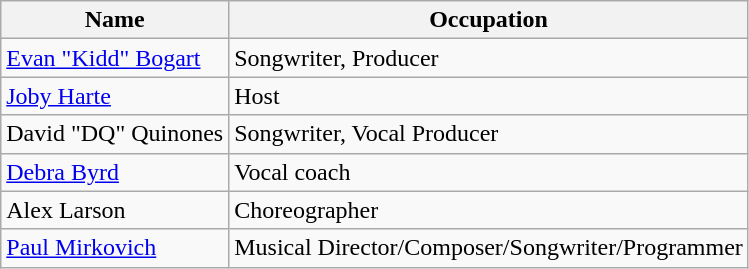<table class="wikitable sortable">
<tr>
<th>Name</th>
<th>Occupation</th>
</tr>
<tr>
<td><a href='#'>Evan "Kidd" Bogart</a></td>
<td>Songwriter, Producer</td>
</tr>
<tr>
<td><a href='#'>Joby Harte</a></td>
<td>Host</td>
</tr>
<tr>
<td>David "DQ" Quinones</td>
<td>Songwriter, Vocal Producer</td>
</tr>
<tr>
<td><a href='#'>Debra Byrd</a></td>
<td>Vocal coach</td>
</tr>
<tr>
<td>Alex Larson</td>
<td>Choreographer</td>
</tr>
<tr>
<td><a href='#'>Paul Mirkovich</a></td>
<td>Musical Director/Composer/Songwriter/Programmer</td>
</tr>
</table>
